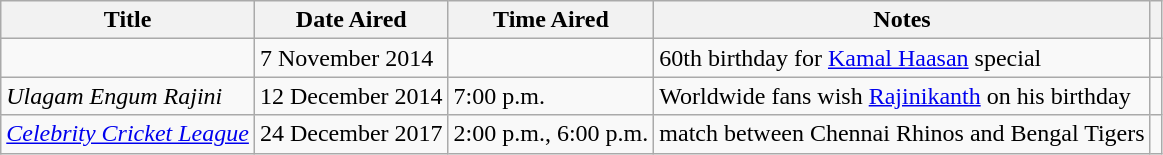<table class="wikitable sortable">
<tr>
<th>Title</th>
<th>Date Aired</th>
<th>Time Aired</th>
<th>Notes</th>
<th class="unsortable" ></th>
</tr>
<tr>
<td></td>
<td>7 November 2014</td>
<td></td>
<td>60th birthday for <a href='#'>Kamal Haasan</a> special</td>
<td></td>
</tr>
<tr>
<td><em>Ulagam Engum Rajini</em></td>
<td>12 December 2014</td>
<td>7:00 p.m.</td>
<td>Worldwide fans wish <a href='#'>Rajinikanth</a> on his birthday</td>
<td></td>
</tr>
<tr>
<td><em><a href='#'>Celebrity Cricket League</a></em></td>
<td>24 December 2017</td>
<td>2:00 p.m., 6:00 p.m.</td>
<td>match between Chennai Rhinos and Bengal Tigers</td>
<td></td>
</tr>
</table>
